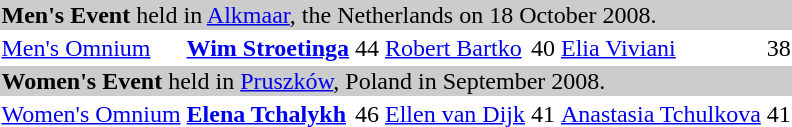<table>
<tr bgcolor="#cccccc">
<td colspan=7><strong>Men's Event</strong> held in <a href='#'>Alkmaar</a>, the Netherlands on 18 October 2008.</td>
</tr>
<tr>
<td><a href='#'>Men's Omnium</a><br></td>
<td><strong><a href='#'>Wim Stroetinga</a></strong><br><small></small></td>
<td>44</td>
<td><a href='#'>Robert Bartko</a><br><small></small></td>
<td>40</td>
<td><a href='#'>Elia Viviani</a><br><small></small></td>
<td>38</td>
</tr>
<tr bgcolor="#cccccc">
<td colspan=7><strong>Women's Event</strong> held in <a href='#'>Pruszków</a>, Poland in September 2008.</td>
</tr>
<tr>
<td><a href='#'>Women's Omnium</a><br></td>
<td><strong><a href='#'>Elena Tchalykh</a></strong><br><small></small></td>
<td>46</td>
<td><a href='#'>Ellen van Dijk</a><br><small></small></td>
<td>41</td>
<td><a href='#'>Anastasia Tchulkova</a><br><small></small></td>
<td>41</td>
</tr>
</table>
